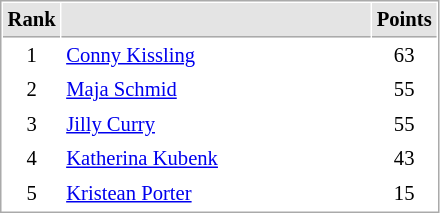<table cellspacing="1" cellpadding="3" style="border:1px solid #AAAAAA;font-size:86%">
<tr bgcolor="#E4E4E4">
<th style="border-bottom:1px solid #AAAAAA" width=10>Rank</th>
<th style="border-bottom:1px solid #AAAAAA" width=200></th>
<th style="border-bottom:1px solid #AAAAAA" width=20>Points</th>
</tr>
<tr>
<td align="center">1</td>
<td> <a href='#'>Conny Kissling</a></td>
<td align=center>63</td>
</tr>
<tr>
<td align="center">2</td>
<td> <a href='#'>Maja Schmid</a></td>
<td align=center>55</td>
</tr>
<tr>
<td align="center">3</td>
<td> <a href='#'>Jilly Curry</a></td>
<td align=center>55</td>
</tr>
<tr>
<td align="center">4</td>
<td> <a href='#'>Katherina Kubenk</a></td>
<td align=center>43</td>
</tr>
<tr>
<td align="center">5</td>
<td> <a href='#'>Kristean Porter</a></td>
<td align=center>15</td>
</tr>
</table>
